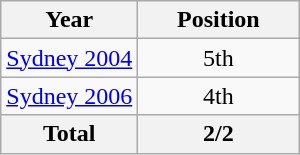<table class="wikitable" style="text-align: center;">
<tr>
<th>Year</th>
<th width="100">Position</th>
</tr>
<tr>
<td><a href='#'>Sydney 2004</a></td>
<td>5th</td>
</tr>
<tr>
<td><a href='#'>Sydney 2006</a></td>
<td>4th</td>
</tr>
<tr>
<th>Total</th>
<th>2/2</th>
</tr>
</table>
